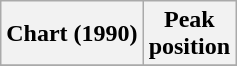<table class="wikitable sortable">
<tr>
<th>Chart (1990)</th>
<th>Peak<br>position</th>
</tr>
<tr>
</tr>
</table>
